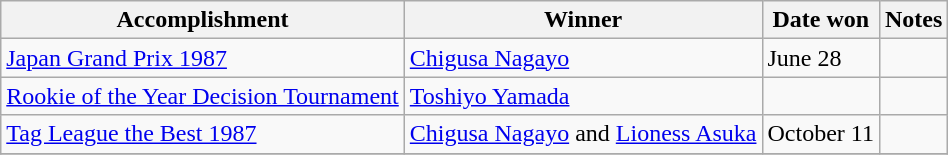<table class="wikitable">
<tr>
<th>Accomplishment</th>
<th>Winner</th>
<th>Date won</th>
<th>Notes</th>
</tr>
<tr>
<td><a href='#'> Japan Grand Prix 1987</a></td>
<td><a href='#'>Chigusa Nagayo</a></td>
<td>June 28</td>
<td></td>
</tr>
<tr>
<td><a href='#'>Rookie of the Year Decision Tournament</a></td>
<td><a href='#'>Toshiyo Yamada</a></td>
<td></td>
<td></td>
</tr>
<tr>
<td><a href='#'> Tag League the Best 1987</a></td>
<td><a href='#'>Chigusa Nagayo</a> and <a href='#'>Lioness Asuka</a></td>
<td>October 11</td>
<td></td>
</tr>
<tr>
</tr>
</table>
